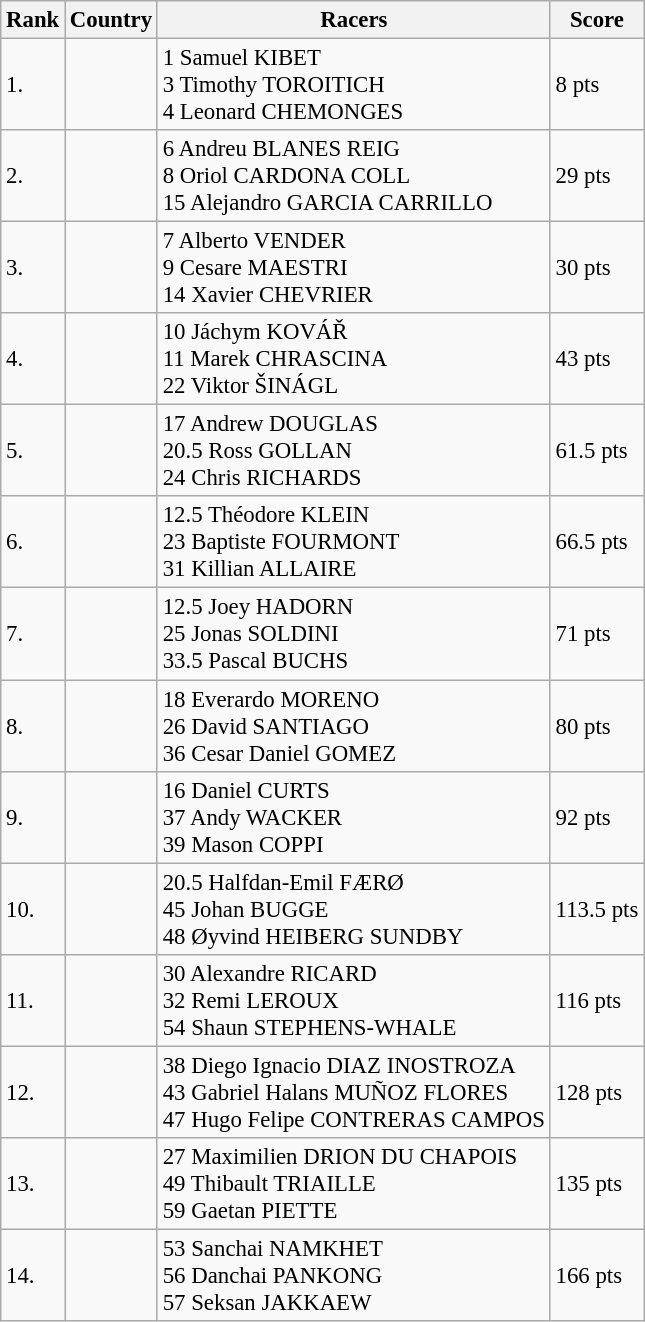<table class="wikitable sortable" style="text-align:left;font-size:95%">
<tr>
<th>Rank</th>
<th>Country</th>
<th>Racers</th>
<th>Score</th>
</tr>
<tr>
<td>1.</td>
<td></td>
<td>1	Samuel KIBET<br>3	Timothy TOROITICH<br>4	Leonard CHEMONGES</td>
<td>8 pts</td>
</tr>
<tr>
<td>2.</td>
<td></td>
<td>6	Andreu BLANES REIG<br>8	Oriol CARDONA COLL<br>15	Alejandro GARCIA CARRILLO</td>
<td>29 pts</td>
</tr>
<tr>
<td>3.</td>
<td></td>
<td>7	Alberto VENDER<br>9	Cesare MAESTRI<br>14	Xavier CHEVRIER</td>
<td>30 pts</td>
</tr>
<tr>
<td>4.</td>
<td></td>
<td>10	Jáchym KOVÁŘ<br>11	Marek CHRASCINA<br>22	Viktor ŠINÁGL</td>
<td>43 pts</td>
</tr>
<tr>
<td>5.</td>
<td></td>
<td>17	Andrew DOUGLAS<br>20.5	Ross GOLLAN<br>24	Chris RICHARDS</td>
<td>61.5 pts</td>
</tr>
<tr>
<td>6.</td>
<td></td>
<td>12.5	Théodore KLEIN<br>23	Baptiste FOURMONT<br>31	Killian ALLAIRE</td>
<td>66.5 pts</td>
</tr>
<tr>
<td>7.</td>
<td></td>
<td>12.5	Joey HADORN<br>25	Jonas SOLDINI<br>33.5	Pascal BUCHS</td>
<td>71 pts</td>
</tr>
<tr>
<td>8.</td>
<td></td>
<td>18	Everardo MORENO<br>26	David SANTIAGO<br>36	Cesar Daniel GOMEZ</td>
<td>80 pts</td>
</tr>
<tr>
<td>9.</td>
<td></td>
<td>16	Daniel CURTS<br>37	Andy WACKER<br>39	Mason COPPI</td>
<td>92 pts</td>
</tr>
<tr>
<td>10.</td>
<td></td>
<td>20.5	Halfdan-Emil FÆRØ<br>45	Johan BUGGE<br>48	Øyvind HEIBERG SUNDBY</td>
<td>113.5 pts</td>
</tr>
<tr>
<td>11.</td>
<td></td>
<td>30	Alexandre RICARD<br>32	Remi LEROUX<br>54	Shaun STEPHENS-WHALE</td>
<td>116 pts</td>
</tr>
<tr>
<td>12.</td>
<td></td>
<td>38	Diego Ignacio DIAZ INOSTROZA<br>43	Gabriel Halans MUÑOZ FLORES<br>47	Hugo Felipe CONTRERAS CAMPOS</td>
<td>128 pts</td>
</tr>
<tr>
<td>13.</td>
<td></td>
<td>27	Maximilien DRION DU CHAPOIS<br>49	Thibault TRIAILLE<br>59	Gaetan PIETTE</td>
<td>135 pts</td>
</tr>
<tr>
<td>14.</td>
<td></td>
<td>53	Sanchai NAMKHET<br>56	Danchai PANKONG<br>57	Seksan JAKKAEW</td>
<td>166 pts</td>
</tr>
</table>
